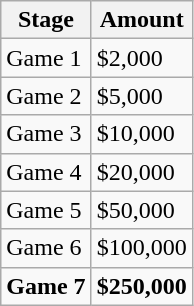<table class="wikitable">
<tr>
<th>Stage</th>
<th>Amount</th>
</tr>
<tr>
<td>Game 1</td>
<td>$2,000</td>
</tr>
<tr>
<td>Game 2</td>
<td>$5,000</td>
</tr>
<tr>
<td>Game 3</td>
<td>$10,000</td>
</tr>
<tr>
<td>Game 4</td>
<td>$20,000</td>
</tr>
<tr>
<td>Game 5</td>
<td>$50,000</td>
</tr>
<tr>
<td>Game 6</td>
<td>$100,000</td>
</tr>
<tr>
<td><strong>Game 7</strong></td>
<td><strong>$250,000</strong></td>
</tr>
</table>
